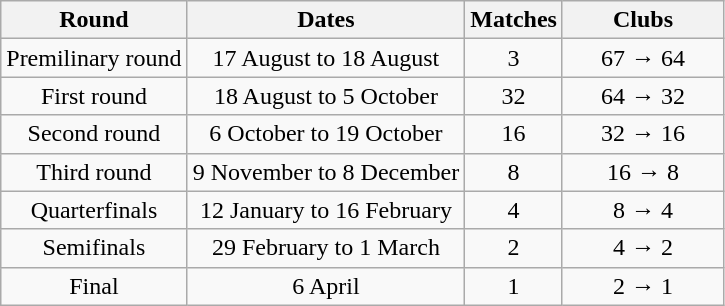<table class="wikitable">
<tr>
<th>Round</th>
<th>Dates</th>
<th>Matches</th>
<th width=100>Clubs</th>
</tr>
<tr align=center>
<td>Premilinary round</td>
<td>17 August to 18 August</td>
<td>3</td>
<td>67 → 64</td>
</tr>
<tr align=center>
<td>First round</td>
<td>18 August to 5 October</td>
<td>32</td>
<td>64 → 32</td>
</tr>
<tr align=center>
<td>Second round</td>
<td>6 October to 19 October</td>
<td>16</td>
<td>32 → 16</td>
</tr>
<tr align=center>
<td>Third round</td>
<td>9 November to 8 December</td>
<td>8</td>
<td>16 → 8</td>
</tr>
<tr align=center>
<td>Quarterfinals</td>
<td>12 January to 16 February</td>
<td>4</td>
<td>8 → 4</td>
</tr>
<tr align=center>
<td>Semifinals</td>
<td>29 February to 1 March</td>
<td>2</td>
<td>4 → 2</td>
</tr>
<tr align=center>
<td>Final</td>
<td>6 April</td>
<td>1</td>
<td>2 → 1</td>
</tr>
</table>
